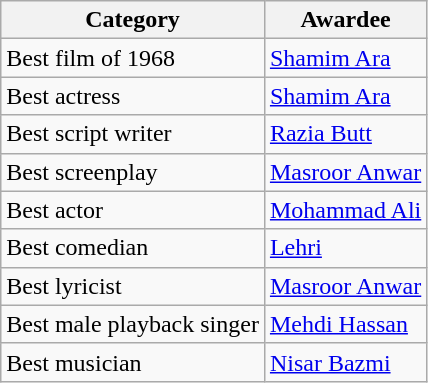<table class="wikitable">
<tr>
<th>Category</th>
<th>Awardee</th>
</tr>
<tr>
<td>Best film of 1968</td>
<td><a href='#'>Shamim Ara</a></td>
</tr>
<tr>
<td>Best actress</td>
<td><a href='#'>Shamim Ara</a></td>
</tr>
<tr>
<td>Best script writer</td>
<td><a href='#'>Razia Butt</a></td>
</tr>
<tr>
<td>Best screenplay</td>
<td><a href='#'>Masroor Anwar</a></td>
</tr>
<tr>
<td>Best actor</td>
<td><a href='#'>Mohammad Ali</a></td>
</tr>
<tr>
<td>Best comedian</td>
<td><a href='#'>Lehri</a></td>
</tr>
<tr>
<td>Best lyricist</td>
<td><a href='#'>Masroor Anwar</a></td>
</tr>
<tr>
<td>Best male playback singer</td>
<td><a href='#'>Mehdi Hassan</a></td>
</tr>
<tr>
<td>Best musician</td>
<td><a href='#'>Nisar Bazmi</a></td>
</tr>
</table>
